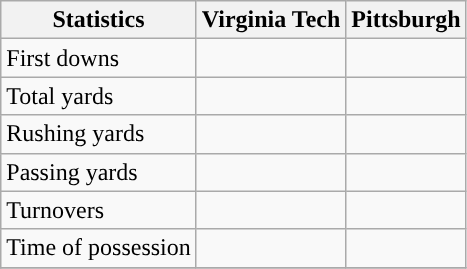<table class="wikitable">
<tr>
<th>Statistics</th>
<th>Virginia Tech</th>
<th>Pittsburgh</th>
</tr>
<tr>
<td>First downs</td>
<td> </td>
<td> </td>
</tr>
<tr>
<td>Total yards</td>
<td> </td>
<td> </td>
</tr>
<tr>
<td>Rushing yards</td>
<td> </td>
<td> </td>
</tr>
<tr>
<td>Passing yards</td>
<td> </td>
<td> </td>
</tr>
<tr>
<td>Turnovers</td>
<td> </td>
<td> </td>
</tr>
<tr>
<td>Time of possession</td>
<td> </td>
<td> </td>
</tr>
<tr>
</tr>
</table>
